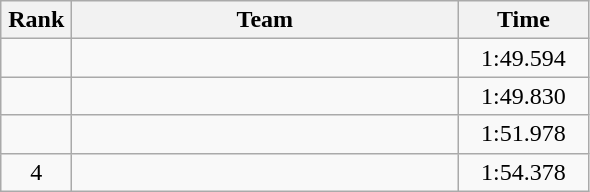<table class=wikitable style="text-align:center">
<tr>
<th width=40>Rank</th>
<th width=250>Team</th>
<th width=80>Time</th>
</tr>
<tr>
<td></td>
<td align=left></td>
<td>1:49.594</td>
</tr>
<tr>
<td></td>
<td align=left></td>
<td>1:49.830</td>
</tr>
<tr>
<td></td>
<td align=left></td>
<td>1:51.978</td>
</tr>
<tr>
<td>4</td>
<td align=left></td>
<td>1:54.378</td>
</tr>
</table>
